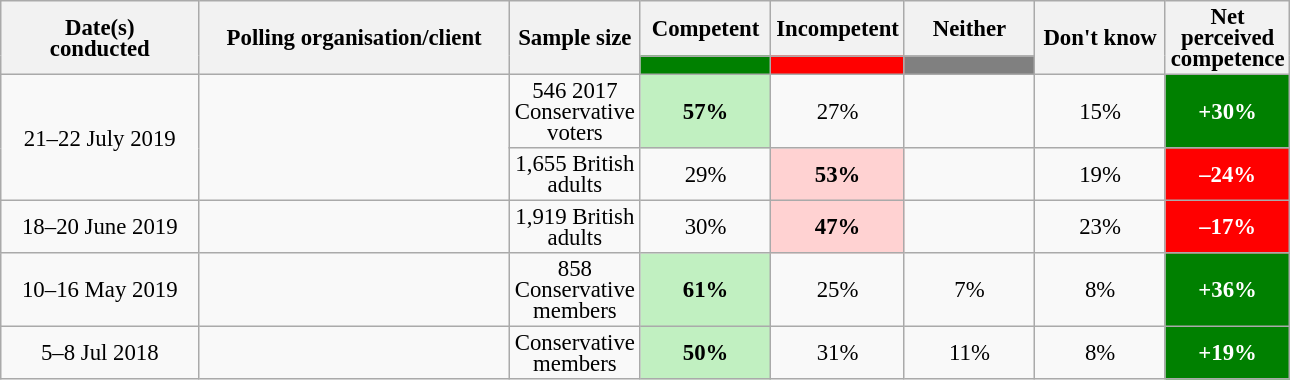<table class="wikitable collapsible sortable" style="text-align:center;font-size:95%;line-height:14px;">
<tr>
<th rowspan="2" style="width:125px;">Date(s)<br>conducted</th>
<th rowspan="2" style="width:200px;">Polling organisation/client</th>
<th rowspan="2" style="width:60px;">Sample size</th>
<th class="unsortable" style="width:80px;">Competent</th>
<th class="unsortable" style="width: 80px;">Incompetent</th>
<th class="unsortable" style="width:80px;">Neither</th>
<th rowspan="2" class="unsortable" style="width:80px;">Don't know</th>
<th rowspan="2" class="unsortable" style="width:20px;">Net perceived competence</th>
</tr>
<tr>
<th class="unsortable" style="background:green;width:60px;"></th>
<th class="unsortable" style="background:red;width:60px;"></th>
<th class="unsortable" style="background:grey;width:60px;"></th>
</tr>
<tr>
<td rowspan="2">21–22 July 2019</td>
<td rowspan="2"></td>
<td>546 2017 Conservative voters</td>
<td style="background:#C1F0C1"><strong>57%</strong></td>
<td>27%</td>
<td></td>
<td>15%</td>
<td style="background:green;color:white;"><strong>+30%</strong></td>
</tr>
<tr>
<td>1,655 British adults</td>
<td>29%</td>
<td style="background:#FFD2D2"><strong>53%</strong></td>
<td></td>
<td>19%</td>
<td style="background:red;color:white;"><strong>–24%</strong></td>
</tr>
<tr>
<td>18–20 June 2019</td>
<td></td>
<td>1,919 British adults</td>
<td>30%</td>
<td style="background:#FFD2D2"><strong>47%</strong></td>
<td></td>
<td>23%</td>
<td style="background:red;color:white;"><strong>–17%</strong></td>
</tr>
<tr>
<td>10–16 May 2019</td>
<td></td>
<td>858 Conservative members</td>
<td style="background:#C1F0C1"><strong>61%</strong></td>
<td>25%</td>
<td>7%</td>
<td>8%</td>
<td style="background:green;color:white;"><strong>+36%</strong></td>
</tr>
<tr>
<td>5–8 Jul 2018</td>
<td></td>
<td>Conservative members</td>
<td style="background:#C1F0C1"><strong>50%</strong></td>
<td>31%</td>
<td>11%</td>
<td>8%</td>
<td style="background:green;color:white;"><strong>+19%</strong></td>
</tr>
</table>
